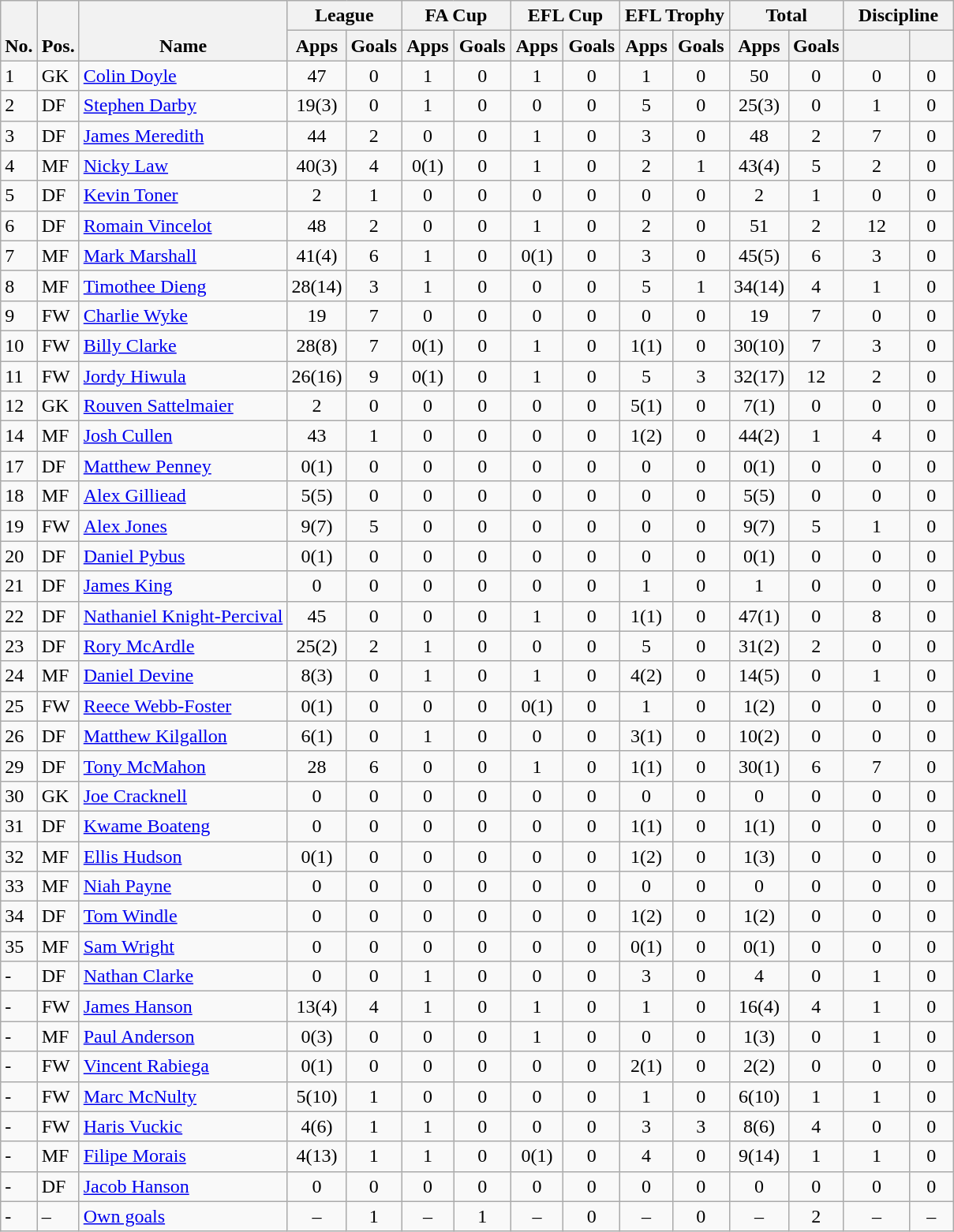<table class="wikitable" style="text-align:center">
<tr>
<th rowspan="2" style="vertical-align:bottom;">No.</th>
<th rowspan="2" style="vertical-align:bottom;">Pos.</th>
<th rowspan="2" style="vertical-align:bottom;">Name</th>
<th colspan="2" style="width:85px;">League</th>
<th colspan="2" style="width:85px;">FA Cup</th>
<th colspan="2" style="width:85px;">EFL Cup</th>
<th colspan="2" style="width:85px;">EFL Trophy</th>
<th colspan="2" style="width:85px;">Total </th>
<th colspan="2" style="width:85px;">Discipline </th>
</tr>
<tr>
<th>Apps</th>
<th>Goals</th>
<th>Apps</th>
<th>Goals</th>
<th>Apps</th>
<th>Goals</th>
<th>Apps</th>
<th>Goals</th>
<th>Apps</th>
<th>Goals</th>
<th></th>
<th></th>
</tr>
<tr>
<td align="left">1</td>
<td align="left">GK</td>
<td align="left"> <a href='#'>Colin Doyle</a></td>
<td>47</td>
<td>0</td>
<td>1</td>
<td>0</td>
<td>1</td>
<td>0</td>
<td>1</td>
<td>0</td>
<td>50</td>
<td>0</td>
<td>0</td>
<td>0</td>
</tr>
<tr>
<td align="left">2</td>
<td align="left">DF</td>
<td align="left"> <a href='#'>Stephen Darby</a></td>
<td>19(3)</td>
<td>0</td>
<td>1</td>
<td>0</td>
<td>0</td>
<td>0</td>
<td>5</td>
<td>0</td>
<td>25(3)</td>
<td>0</td>
<td>1</td>
<td>0</td>
</tr>
<tr>
<td align="left">3</td>
<td align="left">DF</td>
<td align="left"> <a href='#'>James Meredith</a></td>
<td>44</td>
<td>2</td>
<td>0</td>
<td>0</td>
<td>1</td>
<td>0</td>
<td>3</td>
<td>0</td>
<td>48</td>
<td>2</td>
<td>7</td>
<td>0</td>
</tr>
<tr>
<td align="left">4</td>
<td align="left">MF</td>
<td align="left"> <a href='#'>Nicky Law</a></td>
<td>40(3)</td>
<td>4</td>
<td>0(1)</td>
<td>0</td>
<td>1</td>
<td>0</td>
<td>2</td>
<td>1</td>
<td>43(4)</td>
<td>5</td>
<td>2</td>
<td>0</td>
</tr>
<tr>
<td align="left">5</td>
<td align="left">DF</td>
<td align="left"> <a href='#'>Kevin Toner</a></td>
<td>2</td>
<td>1</td>
<td>0</td>
<td>0</td>
<td>0</td>
<td>0</td>
<td>0</td>
<td>0</td>
<td>2</td>
<td>1</td>
<td>0</td>
<td>0</td>
</tr>
<tr>
<td align="left">6</td>
<td align="left">DF</td>
<td align="left"> <a href='#'>Romain Vincelot</a></td>
<td>48</td>
<td>2</td>
<td>0</td>
<td>0</td>
<td>1</td>
<td>0</td>
<td>2</td>
<td>0</td>
<td>51</td>
<td>2</td>
<td>12</td>
<td>0</td>
</tr>
<tr>
<td align="left">7</td>
<td align="left">MF</td>
<td align="left"> <a href='#'>Mark Marshall</a></td>
<td>41(4)</td>
<td>6</td>
<td>1</td>
<td>0</td>
<td>0(1)</td>
<td>0</td>
<td>3</td>
<td>0</td>
<td>45(5)</td>
<td>6</td>
<td>3</td>
<td>0</td>
</tr>
<tr>
<td align="left">8</td>
<td align="left">MF</td>
<td align="left"> <a href='#'>Timothee Dieng</a></td>
<td>28(14)</td>
<td>3</td>
<td>1</td>
<td>0</td>
<td>0</td>
<td>0</td>
<td>5</td>
<td>1</td>
<td>34(14)</td>
<td>4</td>
<td>1</td>
<td>0</td>
</tr>
<tr>
<td align="left">9</td>
<td align="left">FW</td>
<td align="left"> <a href='#'>Charlie Wyke</a></td>
<td>19</td>
<td>7</td>
<td>0</td>
<td>0</td>
<td>0</td>
<td>0</td>
<td>0</td>
<td>0</td>
<td>19</td>
<td>7</td>
<td>0</td>
<td>0</td>
</tr>
<tr>
<td align="left">10</td>
<td align="left">FW</td>
<td align="left"> <a href='#'>Billy Clarke</a></td>
<td>28(8)</td>
<td>7</td>
<td>0(1)</td>
<td>0</td>
<td>1</td>
<td>0</td>
<td>1(1)</td>
<td>0</td>
<td>30(10)</td>
<td>7</td>
<td>3</td>
<td>0</td>
</tr>
<tr>
<td align="left">11</td>
<td align="left">FW</td>
<td align="left"> <a href='#'>Jordy Hiwula</a></td>
<td>26(16)</td>
<td>9</td>
<td>0(1)</td>
<td>0</td>
<td>1</td>
<td>0</td>
<td>5</td>
<td>3</td>
<td>32(17)</td>
<td>12</td>
<td>2</td>
<td>0</td>
</tr>
<tr>
<td align="left">12</td>
<td align="left">GK</td>
<td align="left"> <a href='#'>Rouven Sattelmaier</a></td>
<td>2</td>
<td>0</td>
<td>0</td>
<td>0</td>
<td>0</td>
<td>0</td>
<td>5(1)</td>
<td>0</td>
<td>7(1)</td>
<td>0</td>
<td>0</td>
<td>0</td>
</tr>
<tr>
<td align="left">14</td>
<td align="left">MF</td>
<td align="left"> <a href='#'>Josh Cullen</a></td>
<td>43</td>
<td>1</td>
<td>0</td>
<td>0</td>
<td>0</td>
<td>0</td>
<td>1(2)</td>
<td>0</td>
<td>44(2)</td>
<td>1</td>
<td>4</td>
<td>0</td>
</tr>
<tr>
<td align="left">17</td>
<td align="left">DF</td>
<td align="left"> <a href='#'>Matthew Penney</a></td>
<td>0(1)</td>
<td>0</td>
<td>0</td>
<td>0</td>
<td>0</td>
<td>0</td>
<td>0</td>
<td>0</td>
<td>0(1)</td>
<td>0</td>
<td>0</td>
<td>0</td>
</tr>
<tr>
<td align="left">18</td>
<td align="left">MF</td>
<td align="left"> <a href='#'>Alex Gilliead</a></td>
<td>5(5)</td>
<td>0</td>
<td>0</td>
<td>0</td>
<td>0</td>
<td>0</td>
<td>0</td>
<td>0</td>
<td>5(5)</td>
<td>0</td>
<td>0</td>
<td>0</td>
</tr>
<tr>
<td align="left">19</td>
<td align="left">FW</td>
<td align="left"> <a href='#'>Alex Jones</a></td>
<td>9(7)</td>
<td>5</td>
<td>0</td>
<td>0</td>
<td>0</td>
<td>0</td>
<td>0</td>
<td>0</td>
<td>9(7)</td>
<td>5</td>
<td>1</td>
<td>0</td>
</tr>
<tr>
<td align="left">20</td>
<td align="left">DF</td>
<td align="left"> <a href='#'>Daniel Pybus</a></td>
<td>0(1)</td>
<td>0</td>
<td>0</td>
<td>0</td>
<td>0</td>
<td>0</td>
<td>0</td>
<td>0</td>
<td>0(1)</td>
<td>0</td>
<td>0</td>
<td>0</td>
</tr>
<tr>
<td align="left">21</td>
<td align="left">DF</td>
<td align="left"> <a href='#'>James King</a></td>
<td>0</td>
<td>0</td>
<td>0</td>
<td>0</td>
<td>0</td>
<td>0</td>
<td>1</td>
<td>0</td>
<td>1</td>
<td>0</td>
<td>0</td>
<td>0</td>
</tr>
<tr>
<td align="left">22</td>
<td align="left">DF</td>
<td align="left"> <a href='#'>Nathaniel Knight-Percival</a></td>
<td>45</td>
<td>0</td>
<td>0</td>
<td>0</td>
<td>1</td>
<td>0</td>
<td>1(1)</td>
<td>0</td>
<td>47(1)</td>
<td>0</td>
<td>8</td>
<td>0</td>
</tr>
<tr>
<td align="left">23</td>
<td align="left">DF</td>
<td align="left"> <a href='#'>Rory McArdle</a></td>
<td>25(2)</td>
<td>2</td>
<td>1</td>
<td>0</td>
<td>0</td>
<td>0</td>
<td>5</td>
<td>0</td>
<td>31(2)</td>
<td>2</td>
<td>0</td>
<td>0</td>
</tr>
<tr>
<td align="left">24</td>
<td align="left">MF</td>
<td align="left"> <a href='#'>Daniel Devine</a></td>
<td>8(3)</td>
<td>0</td>
<td>1</td>
<td>0</td>
<td>1</td>
<td>0</td>
<td>4(2)</td>
<td>0</td>
<td>14(5)</td>
<td>0</td>
<td>1</td>
<td>0</td>
</tr>
<tr>
<td align="left">25</td>
<td align="left">FW</td>
<td align="left"> <a href='#'>Reece Webb-Foster</a></td>
<td>0(1)</td>
<td>0</td>
<td>0</td>
<td>0</td>
<td>0(1)</td>
<td>0</td>
<td>1</td>
<td>0</td>
<td>1(2)</td>
<td>0</td>
<td>0</td>
<td>0</td>
</tr>
<tr>
<td align="left">26</td>
<td align="left">DF</td>
<td align="left"> <a href='#'>Matthew Kilgallon</a></td>
<td>6(1)</td>
<td>0</td>
<td>1</td>
<td>0</td>
<td>0</td>
<td>0</td>
<td>3(1)</td>
<td>0</td>
<td>10(2)</td>
<td>0</td>
<td>0</td>
<td>0</td>
</tr>
<tr>
<td align="left">29</td>
<td align="left">DF</td>
<td align="left"> <a href='#'>Tony McMahon</a></td>
<td>28</td>
<td>6</td>
<td>0</td>
<td>0</td>
<td>1</td>
<td>0</td>
<td>1(1)</td>
<td>0</td>
<td>30(1)</td>
<td>6</td>
<td>7</td>
<td>0</td>
</tr>
<tr>
<td align="left">30</td>
<td align="left">GK</td>
<td align="left"> <a href='#'>Joe Cracknell</a></td>
<td>0</td>
<td>0</td>
<td>0</td>
<td>0</td>
<td>0</td>
<td>0</td>
<td>0</td>
<td>0</td>
<td>0</td>
<td>0</td>
<td>0</td>
<td>0</td>
</tr>
<tr>
<td align="left">31</td>
<td align="left">DF</td>
<td align="left"> <a href='#'>Kwame Boateng</a></td>
<td>0</td>
<td>0</td>
<td>0</td>
<td>0</td>
<td>0</td>
<td>0</td>
<td>1(1)</td>
<td>0</td>
<td>1(1)</td>
<td>0</td>
<td>0</td>
<td>0</td>
</tr>
<tr>
<td align="left">32</td>
<td align="left">MF</td>
<td align="left"> <a href='#'>Ellis Hudson</a></td>
<td>0(1)</td>
<td>0</td>
<td>0</td>
<td>0</td>
<td>0</td>
<td>0</td>
<td>1(2)</td>
<td>0</td>
<td>1(3)</td>
<td>0</td>
<td>0</td>
<td>0</td>
</tr>
<tr>
<td align="left">33</td>
<td align="left">MF</td>
<td align="left"> <a href='#'>Niah Payne</a></td>
<td>0</td>
<td>0</td>
<td>0</td>
<td>0</td>
<td>0</td>
<td>0</td>
<td>0</td>
<td>0</td>
<td>0</td>
<td>0</td>
<td>0</td>
<td>0</td>
</tr>
<tr>
<td align="left">34</td>
<td align="left">DF</td>
<td align="left"> <a href='#'>Tom Windle</a></td>
<td>0</td>
<td>0</td>
<td>0</td>
<td>0</td>
<td>0</td>
<td>0</td>
<td>1(2)</td>
<td>0</td>
<td>1(2)</td>
<td>0</td>
<td>0</td>
<td>0</td>
</tr>
<tr>
<td align="left">35</td>
<td align="left">MF</td>
<td align="left"> <a href='#'>Sam Wright</a></td>
<td>0</td>
<td>0</td>
<td>0</td>
<td>0</td>
<td>0</td>
<td>0</td>
<td>0(1)</td>
<td>0</td>
<td>0(1)</td>
<td>0</td>
<td>0</td>
<td>0</td>
</tr>
<tr>
<td align="left">-</td>
<td align="left">DF</td>
<td align="left"> <a href='#'>Nathan Clarke</a></td>
<td>0</td>
<td>0</td>
<td>1</td>
<td>0</td>
<td>0</td>
<td>0</td>
<td>3</td>
<td>0</td>
<td>4</td>
<td>0</td>
<td>1</td>
<td>0</td>
</tr>
<tr>
<td align="left">-</td>
<td align="left">FW</td>
<td align="left"> <a href='#'>James Hanson</a></td>
<td>13(4)</td>
<td>4</td>
<td>1</td>
<td>0</td>
<td>1</td>
<td>0</td>
<td>1</td>
<td>0</td>
<td>16(4)</td>
<td>4</td>
<td>1</td>
<td>0</td>
</tr>
<tr>
<td align="left">-</td>
<td align="left">MF</td>
<td align="left"> <a href='#'>Paul Anderson</a></td>
<td>0(3)</td>
<td>0</td>
<td>0</td>
<td>0</td>
<td>1</td>
<td>0</td>
<td>0</td>
<td>0</td>
<td>1(3)</td>
<td>0</td>
<td>1</td>
<td>0</td>
</tr>
<tr>
<td align="left">-</td>
<td align="left">FW</td>
<td align="left"> <a href='#'>Vincent Rabiega</a></td>
<td>0(1)</td>
<td>0</td>
<td>0</td>
<td>0</td>
<td>0</td>
<td>0</td>
<td>2(1)</td>
<td>0</td>
<td>2(2)</td>
<td>0</td>
<td>0</td>
<td>0</td>
</tr>
<tr>
<td align="left">-</td>
<td align="left">FW</td>
<td align="left"> <a href='#'>Marc McNulty</a></td>
<td>5(10)</td>
<td>1</td>
<td>0</td>
<td>0</td>
<td>0</td>
<td>0</td>
<td>1</td>
<td>0</td>
<td>6(10)</td>
<td>1</td>
<td>1</td>
<td>0</td>
</tr>
<tr>
<td align="left">-</td>
<td align="left">FW</td>
<td align="left"> <a href='#'>Haris Vuckic</a></td>
<td>4(6)</td>
<td>1</td>
<td>1</td>
<td>0</td>
<td>0</td>
<td>0</td>
<td>3</td>
<td>3</td>
<td>8(6)</td>
<td>4</td>
<td>0</td>
<td>0</td>
</tr>
<tr>
<td align="left">-</td>
<td align="left">MF</td>
<td align="left"> <a href='#'>Filipe Morais</a></td>
<td>4(13)</td>
<td>1</td>
<td>1</td>
<td>0</td>
<td>0(1)</td>
<td>0</td>
<td>4</td>
<td>0</td>
<td>9(14)</td>
<td>1</td>
<td>1</td>
<td>0</td>
</tr>
<tr>
<td align="left">-</td>
<td align="left">DF</td>
<td align="left"> <a href='#'>Jacob Hanson</a></td>
<td>0</td>
<td>0</td>
<td>0</td>
<td>0</td>
<td>0</td>
<td>0</td>
<td>0</td>
<td>0</td>
<td>0</td>
<td>0</td>
<td>0</td>
<td>0</td>
</tr>
<tr>
<td align="left">-</td>
<td align="left">–</td>
<td align="left"><a href='#'>Own goals</a></td>
<td>–</td>
<td>1</td>
<td>–</td>
<td>1</td>
<td>–</td>
<td>0</td>
<td>–</td>
<td>0</td>
<td>–</td>
<td>2</td>
<td>–</td>
<td>–</td>
</tr>
</table>
